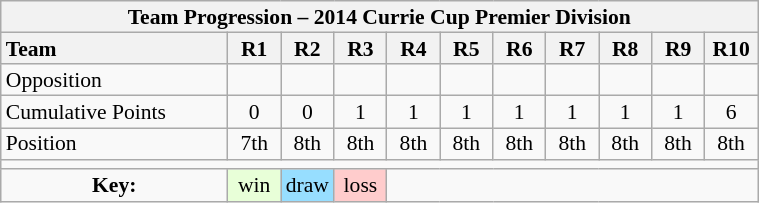<table class="wikitable collapsible" style="text-align:center; line-height:100%; width:40%; font-size:90%">
<tr>
<th colspan=100%>Team Progression – 2014 Currie Cup Premier Division</th>
</tr>
<tr>
<th style="text-align:left; width:30%;">Team</th>
<th style="width:7%;">R1</th>
<th style="width:7%;">R2</th>
<th style="width:7%;">R3</th>
<th style="width:7%;">R4</th>
<th style="width:7%;">R5</th>
<th style="width:7%;">R6</th>
<th style="width:7%;">R7</th>
<th style="width:7%;">R8</th>
<th style="width:7%;">R9</th>
<th style="width:7%;">R10</th>
</tr>
<tr>
<td align=left>Opposition</td>
<td></td>
<td></td>
<td></td>
<td></td>
<td></td>
<td></td>
<td></td>
<td></td>
<td></td>
<td></td>
</tr>
<tr>
<td align=left>Cumulative Points</td>
<td>0</td>
<td>0</td>
<td>1</td>
<td>1</td>
<td>1</td>
<td>1</td>
<td>1</td>
<td>1</td>
<td>1</td>
<td>6</td>
</tr>
<tr>
<td align=left>Position</td>
<td>7th</td>
<td>8th</td>
<td>8th</td>
<td>8th</td>
<td>8th</td>
<td>8th</td>
<td>8th</td>
<td>8th</td>
<td>8th</td>
<td>8th</td>
</tr>
<tr>
<td colspan="100%" style="text-align:center;"></td>
</tr>
<tr>
<td><strong>Key:</strong></td>
<td style="background:#E8FFD8;">win</td>
<td style="background:#97DEFF;">draw</td>
<td style="background:#FFCCCC;">loss</td>
<td colspan="100%"></td>
</tr>
</table>
